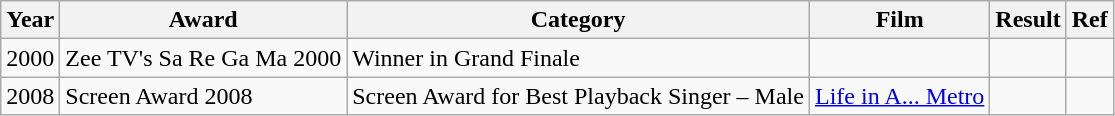<table class="wikitable sortable">
<tr>
<th>Year</th>
<th>Award</th>
<th>Category</th>
<th>Film</th>
<th>Result</th>
<th>Ref</th>
</tr>
<tr>
<td>2000</td>
<td>Zee TV's Sa Re Ga Ma 2000</td>
<td>Winner in Grand Finale</td>
<td></td>
<td></td>
<td></td>
</tr>
<tr>
<td>2008</td>
<td>Screen Award 2008</td>
<td>Screen Award for Best Playback Singer – Male</td>
<td><a href='#'>Life in A... Metro</a></td>
<td></td>
<td></td>
</tr>
</table>
